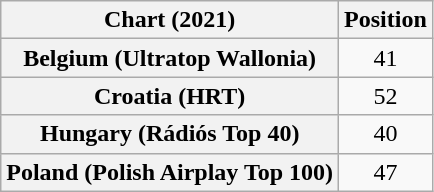<table class="wikitable plainrowheaders" style="text-align:center">
<tr>
<th scope="col">Chart (2021)</th>
<th scope="col">Position</th>
</tr>
<tr>
<th scope="row">Belgium (Ultratop Wallonia)</th>
<td>41</td>
</tr>
<tr>
<th scope="row">Croatia (HRT)</th>
<td>52</td>
</tr>
<tr>
<th scope="row">Hungary (Rádiós Top 40)</th>
<td>40</td>
</tr>
<tr>
<th scope="row">Poland (Polish Airplay Top 100)</th>
<td>47</td>
</tr>
</table>
